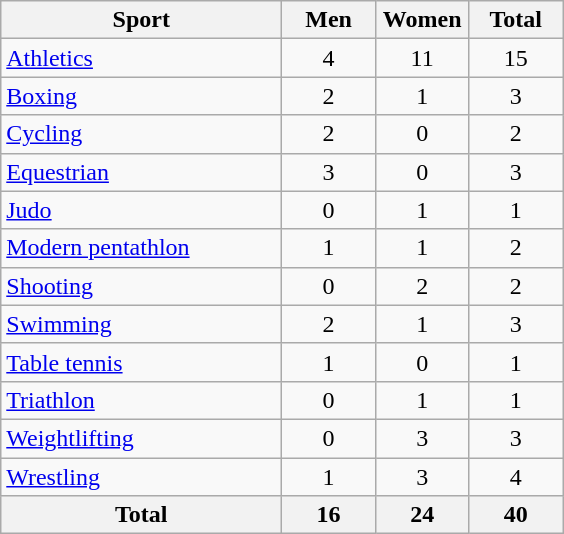<table class="wikitable sortable" style="text-align:center;">
<tr>
<th width=180>Sport</th>
<th width=55>Men</th>
<th width=55>Women</th>
<th width=55>Total</th>
</tr>
<tr>
<td align=left><a href='#'>Athletics</a></td>
<td>4</td>
<td>11</td>
<td>15</td>
</tr>
<tr>
<td align=left><a href='#'>Boxing</a></td>
<td>2</td>
<td>1</td>
<td>3</td>
</tr>
<tr>
<td align=left><a href='#'>Cycling</a></td>
<td>2</td>
<td>0</td>
<td>2</td>
</tr>
<tr>
<td align=left><a href='#'>Equestrian</a></td>
<td>3</td>
<td>0</td>
<td>3</td>
</tr>
<tr>
<td align=left><a href='#'>Judo</a></td>
<td>0</td>
<td>1</td>
<td>1</td>
</tr>
<tr>
<td align=left><a href='#'>Modern pentathlon</a></td>
<td>1</td>
<td>1</td>
<td>2</td>
</tr>
<tr>
<td align=left><a href='#'>Shooting</a></td>
<td>0</td>
<td>2</td>
<td>2</td>
</tr>
<tr>
<td align=left><a href='#'>Swimming</a></td>
<td>2</td>
<td>1</td>
<td>3</td>
</tr>
<tr>
<td align=left><a href='#'>Table tennis</a></td>
<td>1</td>
<td>0</td>
<td>1</td>
</tr>
<tr>
<td align=left><a href='#'>Triathlon</a></td>
<td>0</td>
<td>1</td>
<td>1</td>
</tr>
<tr>
<td align=left><a href='#'>Weightlifting</a></td>
<td>0</td>
<td>3</td>
<td>3</td>
</tr>
<tr>
<td align=left><a href='#'>Wrestling</a></td>
<td>1</td>
<td>3</td>
<td>4</td>
</tr>
<tr>
<th>Total</th>
<th>16</th>
<th>24</th>
<th>40</th>
</tr>
</table>
